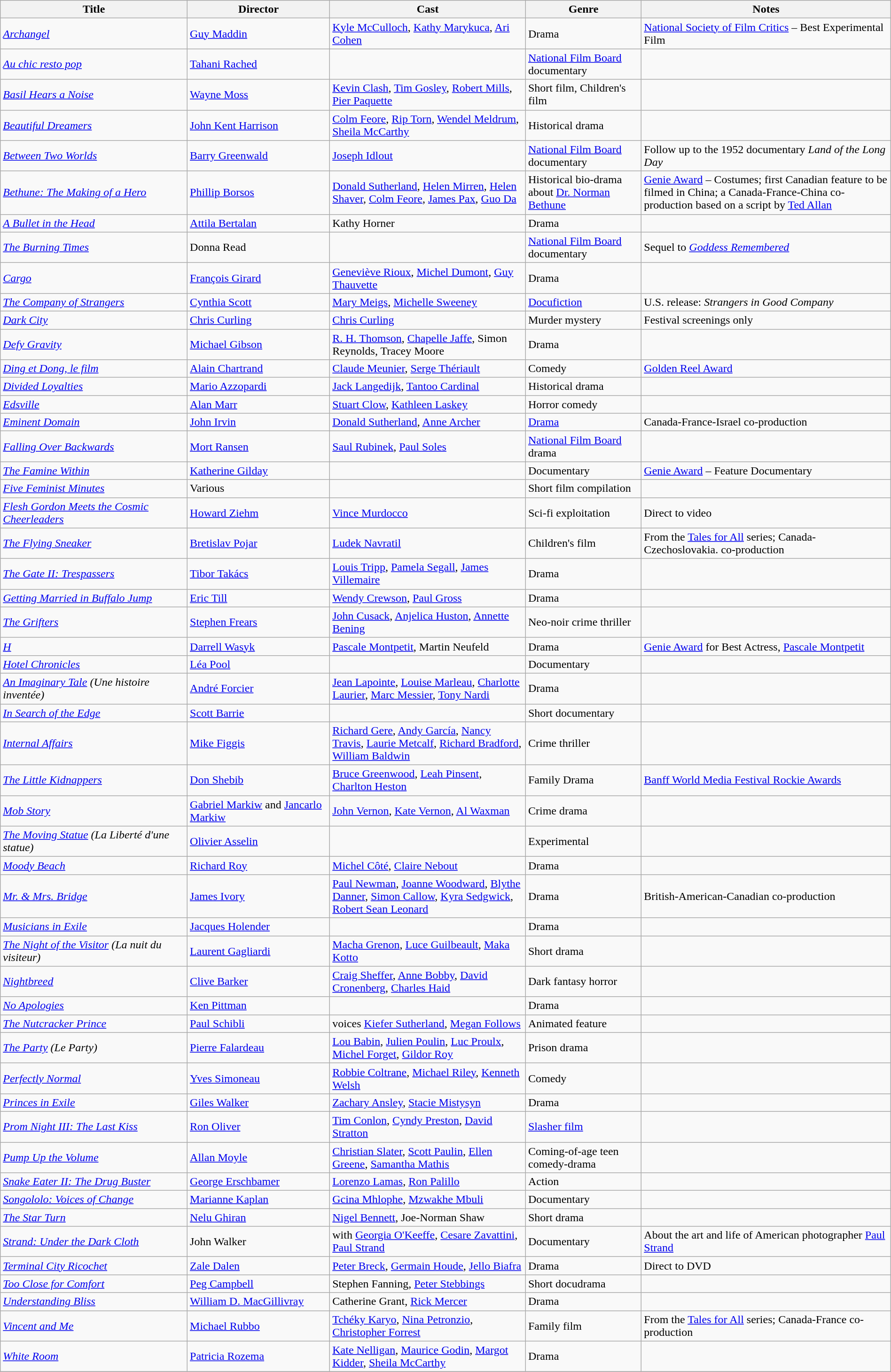<table class="wikitable" width= "100%">
<tr>
<th width=21%>Title</th>
<th width=16%>Director</th>
<th width=22%>Cast</th>
<th width=13%>Genre</th>
<th width=28%>Notes</th>
</tr>
<tr>
<td><em><a href='#'>Archangel</a></em></td>
<td><a href='#'>Guy Maddin</a></td>
<td><a href='#'>Kyle McCulloch</a>, <a href='#'>Kathy Marykuca</a>, <a href='#'>Ari Cohen</a></td>
<td>Drama</td>
<td><a href='#'>National Society of Film Critics</a> – Best Experimental Film</td>
</tr>
<tr>
<td><em><a href='#'>Au chic resto pop</a></em></td>
<td><a href='#'>Tahani Rached</a></td>
<td></td>
<td><a href='#'>National Film Board</a> documentary</td>
<td></td>
</tr>
<tr>
<td><em><a href='#'>Basil Hears a Noise</a></em></td>
<td><a href='#'>Wayne Moss</a></td>
<td><a href='#'>Kevin Clash</a>, <a href='#'>Tim Gosley</a>, <a href='#'>Robert Mills</a>, <a href='#'>Pier Paquette</a></td>
<td>Short film, Children's film</td>
<td></td>
</tr>
<tr>
<td><em><a href='#'>Beautiful Dreamers</a></em></td>
<td><a href='#'>John Kent Harrison</a></td>
<td><a href='#'>Colm Feore</a>, <a href='#'>Rip Torn</a>, <a href='#'>Wendel Meldrum</a>, <a href='#'>Sheila McCarthy</a></td>
<td>Historical drama</td>
<td></td>
</tr>
<tr>
<td><em><a href='#'>Between Two Worlds</a></em></td>
<td><a href='#'>Barry Greenwald</a></td>
<td><a href='#'>Joseph Idlout</a></td>
<td><a href='#'>National Film Board</a> documentary</td>
<td>Follow up to the 1952 documentary <em>Land of the Long Day</em></td>
</tr>
<tr>
<td><em><a href='#'>Bethune: The Making of a Hero</a></em></td>
<td><a href='#'>Phillip Borsos</a></td>
<td><a href='#'>Donald Sutherland</a>, <a href='#'>Helen Mirren</a>, <a href='#'>Helen Shaver</a>, <a href='#'>Colm Feore</a>, <a href='#'>James Pax</a>, <a href='#'>Guo Da</a></td>
<td>Historical bio-drama about <a href='#'>Dr. Norman Bethune</a></td>
<td><a href='#'>Genie Award</a> – Costumes; first Canadian feature to be filmed in China; a Canada-France-China co-production based on a script by <a href='#'>Ted Allan</a></td>
</tr>
<tr>
<td><em><a href='#'>A Bullet in the Head</a></em></td>
<td><a href='#'>Attila Bertalan</a></td>
<td>Kathy Horner</td>
<td>Drama</td>
<td></td>
</tr>
<tr>
<td><em><a href='#'>The Burning Times</a></em></td>
<td>Donna Read</td>
<td></td>
<td><a href='#'>National Film Board</a> documentary</td>
<td>Sequel to <em><a href='#'>Goddess Remembered</a></em></td>
</tr>
<tr>
<td><em><a href='#'>Cargo</a></em></td>
<td><a href='#'>François Girard</a></td>
<td><a href='#'>Geneviève Rioux</a>, <a href='#'>Michel Dumont</a>, <a href='#'>Guy Thauvette</a></td>
<td>Drama</td>
<td></td>
</tr>
<tr>
<td><em><a href='#'>The Company of Strangers</a></em></td>
<td><a href='#'>Cynthia Scott</a></td>
<td><a href='#'>Mary Meigs</a>, <a href='#'>Michelle Sweeney</a></td>
<td><a href='#'>Docufiction</a></td>
<td>U.S. release: <em>Strangers in Good Company</em></td>
</tr>
<tr>
<td><em><a href='#'>Dark City</a></em></td>
<td><a href='#'>Chris Curling</a></td>
<td><a href='#'>Chris Curling</a></td>
<td>Murder mystery</td>
<td>Festival screenings only</td>
</tr>
<tr>
<td><em><a href='#'>Defy Gravity</a></em></td>
<td><a href='#'>Michael Gibson</a></td>
<td><a href='#'>R. H. Thomson</a>, <a href='#'>Chapelle Jaffe</a>, Simon Reynolds, Tracey Moore</td>
<td>Drama</td>
<td></td>
</tr>
<tr>
<td><em><a href='#'>Ding et Dong, le film</a></em></td>
<td><a href='#'>Alain Chartrand</a></td>
<td><a href='#'>Claude Meunier</a>, <a href='#'>Serge Thériault</a></td>
<td>Comedy</td>
<td><a href='#'>Golden Reel Award</a></td>
</tr>
<tr>
<td><em><a href='#'>Divided Loyalties</a></em></td>
<td><a href='#'>Mario Azzopardi</a></td>
<td><a href='#'>Jack Langedijk</a>, <a href='#'>Tantoo Cardinal</a></td>
<td>Historical drama</td>
<td></td>
</tr>
<tr>
<td><em><a href='#'>Edsville</a></em></td>
<td><a href='#'>Alan Marr</a></td>
<td><a href='#'>Stuart Clow</a>, <a href='#'>Kathleen Laskey</a></td>
<td>Horror comedy</td>
<td></td>
</tr>
<tr>
<td><em><a href='#'>Eminent Domain</a></em></td>
<td><a href='#'>John Irvin</a></td>
<td><a href='#'>Donald Sutherland</a>, <a href='#'>Anne Archer</a></td>
<td><a href='#'>Drama</a></td>
<td>Canada-France-Israel co-production</td>
</tr>
<tr>
<td><em><a href='#'>Falling Over Backwards</a></em></td>
<td><a href='#'>Mort Ransen</a></td>
<td><a href='#'>Saul Rubinek</a>, <a href='#'>Paul Soles</a></td>
<td><a href='#'>National Film Board</a> drama</td>
<td></td>
</tr>
<tr>
<td><em><a href='#'>The Famine Within</a></em></td>
<td><a href='#'>Katherine Gilday</a></td>
<td></td>
<td>Documentary</td>
<td><a href='#'>Genie Award</a> – Feature Documentary</td>
</tr>
<tr>
<td><em><a href='#'>Five Feminist Minutes</a></em></td>
<td>Various</td>
<td></td>
<td>Short film compilation</td>
<td></td>
</tr>
<tr>
<td><em><a href='#'>Flesh Gordon Meets the Cosmic Cheerleaders</a></em></td>
<td><a href='#'>Howard Ziehm</a></td>
<td><a href='#'>Vince Murdocco</a></td>
<td>Sci-fi exploitation</td>
<td>Direct to video</td>
</tr>
<tr>
<td><em><a href='#'>The Flying Sneaker</a></em></td>
<td><a href='#'>Bretislav Pojar</a></td>
<td><a href='#'>Ludek Navratil</a></td>
<td>Children's film</td>
<td>From the <a href='#'>Tales for All</a> series; Canada-Czechoslovakia. co-production</td>
</tr>
<tr>
<td><em><a href='#'>The Gate II: Trespassers</a></em></td>
<td><a href='#'>Tibor Takács</a></td>
<td><a href='#'>Louis Tripp</a>, <a href='#'>Pamela Segall</a>, <a href='#'>James Villemaire</a></td>
<td>Drama</td>
<td></td>
</tr>
<tr>
<td><em><a href='#'>Getting Married in Buffalo Jump</a></em></td>
<td><a href='#'>Eric Till</a></td>
<td><a href='#'>Wendy Crewson</a>, <a href='#'>Paul Gross</a></td>
<td>Drama</td>
<td></td>
</tr>
<tr>
<td><em><a href='#'>The Grifters</a></em></td>
<td><a href='#'>Stephen Frears</a></td>
<td><a href='#'>John Cusack</a>, <a href='#'>Anjelica Huston</a>, <a href='#'>Annette Bening</a></td>
<td>Neo-noir crime thriller</td>
<td></td>
</tr>
<tr>
<td><em><a href='#'>H</a></em></td>
<td><a href='#'>Darrell Wasyk</a></td>
<td><a href='#'>Pascale Montpetit</a>, Martin Neufeld</td>
<td>Drama</td>
<td><a href='#'>Genie Award</a> for Best Actress, <a href='#'>Pascale Montpetit</a></td>
</tr>
<tr>
<td><em><a href='#'>Hotel Chronicles</a></em></td>
<td><a href='#'>Léa Pool</a></td>
<td></td>
<td>Documentary</td>
<td></td>
</tr>
<tr>
<td><em><a href='#'>An Imaginary Tale</a> (Une histoire inventée)</em></td>
<td><a href='#'>André Forcier</a></td>
<td><a href='#'>Jean Lapointe</a>, <a href='#'>Louise Marleau</a>, <a href='#'>Charlotte Laurier</a>, <a href='#'>Marc Messier</a>, <a href='#'>Tony Nardi</a></td>
<td>Drama</td>
<td></td>
</tr>
<tr>
<td><em><a href='#'>In Search of the Edge</a></em></td>
<td><a href='#'>Scott Barrie</a></td>
<td></td>
<td>Short documentary</td>
<td></td>
</tr>
<tr>
<td><em><a href='#'>Internal Affairs</a></em></td>
<td><a href='#'>Mike Figgis</a></td>
<td><a href='#'>Richard Gere</a>, <a href='#'>Andy García</a>, <a href='#'>Nancy Travis</a>, <a href='#'>Laurie Metcalf</a>, <a href='#'>Richard Bradford</a>, <a href='#'>William Baldwin</a></td>
<td>Crime thriller</td>
<td></td>
</tr>
<tr>
<td><em><a href='#'>The Little Kidnappers</a></em></td>
<td><a href='#'>Don Shebib</a></td>
<td><a href='#'>Bruce Greenwood</a>, <a href='#'>Leah Pinsent</a>, <a href='#'>Charlton Heston</a></td>
<td>Family Drama</td>
<td><a href='#'>Banff World Media Festival Rockie Awards</a></td>
</tr>
<tr>
<td><em><a href='#'>Mob Story</a></em></td>
<td><a href='#'>Gabriel Markiw</a> and <a href='#'>Jancarlo Markiw</a></td>
<td><a href='#'>John Vernon</a>, <a href='#'>Kate Vernon</a>, <a href='#'>Al Waxman</a></td>
<td>Crime drama</td>
<td></td>
</tr>
<tr>
<td><em><a href='#'>The Moving Statue</a> (La Liberté d'une statue)</em></td>
<td><a href='#'>Olivier Asselin</a></td>
<td></td>
<td>Experimental</td>
<td></td>
</tr>
<tr>
<td><em><a href='#'>Moody Beach</a></em></td>
<td><a href='#'>Richard Roy</a></td>
<td><a href='#'>Michel Côté</a>, <a href='#'>Claire Nebout</a></td>
<td>Drama</td>
<td></td>
</tr>
<tr>
<td><em><a href='#'>Mr. & Mrs. Bridge</a></em></td>
<td><a href='#'>James Ivory</a></td>
<td><a href='#'>Paul Newman</a>, <a href='#'>Joanne Woodward</a>, <a href='#'>Blythe Danner</a>, <a href='#'>Simon Callow</a>, <a href='#'>Kyra Sedgwick</a>, <a href='#'>Robert Sean Leonard</a></td>
<td>Drama</td>
<td>British-American-Canadian co-production</td>
</tr>
<tr>
<td><em><a href='#'>Musicians in Exile</a></em></td>
<td><a href='#'>Jacques Holender</a></td>
<td></td>
<td>Drama</td>
<td></td>
</tr>
<tr>
<td><em><a href='#'>The Night of the Visitor</a> (La nuit du visiteur)</em></td>
<td><a href='#'>Laurent Gagliardi</a></td>
<td><a href='#'>Macha Grenon</a>, <a href='#'>Luce Guilbeault</a>, <a href='#'>Maka Kotto</a></td>
<td>Short drama</td>
<td></td>
</tr>
<tr>
<td><em><a href='#'>Nightbreed</a></em></td>
<td><a href='#'>Clive Barker</a></td>
<td><a href='#'>Craig Sheffer</a>, <a href='#'>Anne Bobby</a>, <a href='#'>David Cronenberg</a>, <a href='#'>Charles Haid</a></td>
<td>Dark fantasy horror</td>
<td></td>
</tr>
<tr>
<td><em><a href='#'>No Apologies</a></em></td>
<td><a href='#'>Ken Pittman</a></td>
<td></td>
<td>Drama</td>
<td></td>
</tr>
<tr>
<td><em><a href='#'>The Nutcracker Prince</a></em></td>
<td><a href='#'>Paul Schibli</a></td>
<td>voices <a href='#'>Kiefer Sutherland</a>, <a href='#'>Megan Follows</a></td>
<td>Animated feature</td>
<td></td>
</tr>
<tr>
<td><em><a href='#'>The Party</a> (Le Party)</em></td>
<td><a href='#'>Pierre Falardeau</a></td>
<td><a href='#'>Lou Babin</a>, <a href='#'>Julien Poulin</a>, <a href='#'>Luc Proulx</a>, <a href='#'>Michel Forget</a>, <a href='#'>Gildor Roy</a></td>
<td>Prison drama</td>
<td></td>
</tr>
<tr>
<td><em><a href='#'>Perfectly Normal</a></em></td>
<td><a href='#'>Yves Simoneau</a></td>
<td><a href='#'>Robbie Coltrane</a>, <a href='#'>Michael Riley</a>, <a href='#'>Kenneth Welsh</a></td>
<td>Comedy</td>
<td></td>
</tr>
<tr>
<td><em><a href='#'>Princes in Exile</a></em></td>
<td><a href='#'>Giles Walker</a></td>
<td><a href='#'>Zachary Ansley</a>, <a href='#'>Stacie Mistysyn</a></td>
<td>Drama</td>
<td></td>
</tr>
<tr>
<td><em><a href='#'>Prom Night III: The Last Kiss</a></em></td>
<td><a href='#'>Ron Oliver</a></td>
<td><a href='#'>Tim Conlon</a>, <a href='#'>Cyndy Preston</a>, <a href='#'>David Stratton</a></td>
<td><a href='#'>Slasher film</a></td>
<td></td>
</tr>
<tr>
<td><em><a href='#'>Pump Up the Volume</a></em></td>
<td><a href='#'>Allan Moyle</a></td>
<td><a href='#'>Christian Slater</a>, <a href='#'>Scott Paulin</a>, <a href='#'>Ellen Greene</a>, <a href='#'>Samantha Mathis</a></td>
<td>Coming-of-age teen comedy-drama</td>
<td></td>
</tr>
<tr>
<td><em><a href='#'>Snake Eater II: The Drug Buster</a></em></td>
<td><a href='#'>George Erschbamer</a></td>
<td><a href='#'>Lorenzo Lamas</a>, <a href='#'>Ron Palillo</a></td>
<td>Action</td>
<td></td>
</tr>
<tr>
<td><em><a href='#'>Songololo: Voices of Change</a></em></td>
<td><a href='#'>Marianne Kaplan</a></td>
<td><a href='#'>Gcina Mhlophe</a>, <a href='#'>Mzwakhe Mbuli</a></td>
<td>Documentary</td>
<td></td>
</tr>
<tr>
<td><em><a href='#'>The Star Turn</a></em></td>
<td><a href='#'>Nelu Ghiran</a></td>
<td><a href='#'>Nigel Bennett</a>, Joe-Norman Shaw</td>
<td>Short drama</td>
<td></td>
</tr>
<tr>
<td><em><a href='#'>Strand: Under the Dark Cloth</a></em></td>
<td>John Walker</td>
<td>with <a href='#'>Georgia O'Keeffe</a>, <a href='#'>Cesare Zavattini</a>, <a href='#'>Paul Strand</a></td>
<td>Documentary</td>
<td>About the art and life of American photographer <a href='#'>Paul Strand</a></td>
</tr>
<tr>
<td><em><a href='#'>Terminal City Ricochet</a></em></td>
<td><a href='#'>Zale Dalen</a></td>
<td><a href='#'>Peter Breck</a>, <a href='#'>Germain Houde</a>, <a href='#'>Jello Biafra</a></td>
<td>Drama</td>
<td>Direct to DVD</td>
</tr>
<tr>
<td><em><a href='#'>Too Close for Comfort</a></em></td>
<td><a href='#'>Peg Campbell</a></td>
<td>Stephen Fanning, <a href='#'>Peter Stebbings</a></td>
<td>Short docudrama</td>
<td></td>
</tr>
<tr>
<td><em><a href='#'>Understanding Bliss</a></em></td>
<td><a href='#'>William D. MacGillivray</a></td>
<td>Catherine Grant, <a href='#'>Rick Mercer</a></td>
<td>Drama</td>
<td></td>
</tr>
<tr>
<td><em><a href='#'>Vincent and Me</a></em></td>
<td><a href='#'>Michael Rubbo</a></td>
<td><a href='#'>Tchéky Karyo</a>, <a href='#'>Nina Petronzio</a>, <a href='#'>Christopher Forrest</a></td>
<td>Family film</td>
<td>From the <a href='#'>Tales for All</a> series; Canada-France co-production</td>
</tr>
<tr>
<td><em><a href='#'>White Room</a></em></td>
<td><a href='#'>Patricia Rozema</a></td>
<td><a href='#'>Kate Nelligan</a>, <a href='#'>Maurice Godin</a>, <a href='#'>Margot Kidder</a>, <a href='#'>Sheila McCarthy</a></td>
<td>Drama</td>
<td></td>
</tr>
<tr>
</tr>
</table>
